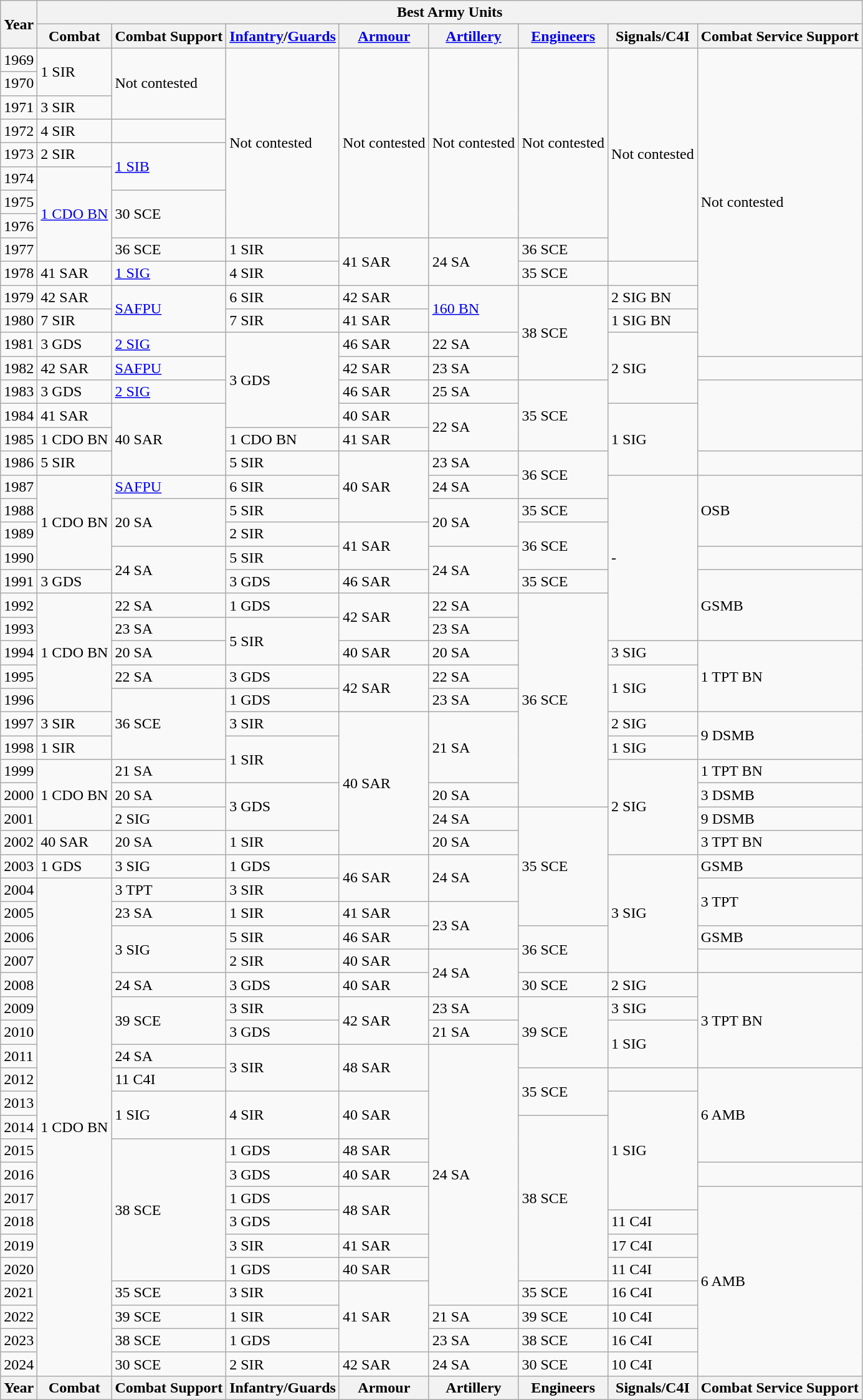<table class="wikitable sortable">
<tr>
<th rowspan="2">Year</th>
<th colspan="8">Best Army Units</th>
</tr>
<tr>
<th>Combat</th>
<th>Combat Support</th>
<th><a href='#'>Infantry</a>/<a href='#'>Guards</a></th>
<th><a href='#'>Armour</a></th>
<th><a href='#'>Artillery</a></th>
<th><a href='#'>Engineers</a></th>
<th>Signals/C4I</th>
<th>Combat Service Support</th>
</tr>
<tr>
<td>1969</td>
<td rowspan="2">1 SIR</td>
<td rowspan="3">Not contested</td>
<td rowspan="8">Not contested</td>
<td rowspan="8">Not contested</td>
<td rowspan="8">Not contested</td>
<td rowspan="8">Not contested</td>
<td rowspan="9">Not contested</td>
<td rowspan="13">Not contested</td>
</tr>
<tr>
<td>1970</td>
</tr>
<tr>
<td>1971</td>
<td>3 SIR</td>
</tr>
<tr>
<td>1972</td>
<td>4 SIR</td>
<td></td>
</tr>
<tr>
<td>1973</td>
<td>2 SIR</td>
<td rowspan="2"><a href='#'>1 SIB</a></td>
</tr>
<tr>
<td>1974</td>
<td rowspan="4"><a href='#'>1 CDO BN</a></td>
</tr>
<tr>
<td>1975</td>
<td rowspan="2">30 SCE</td>
</tr>
<tr>
<td>1976</td>
</tr>
<tr>
<td>1977</td>
<td>36 SCE</td>
<td>1 SIR</td>
<td rowspan="2">41 SAR</td>
<td rowspan="2">24 SA</td>
<td>36 SCE</td>
</tr>
<tr>
<td>1978</td>
<td>41 SAR</td>
<td><a href='#'>1 SIG</a></td>
<td>4 SIR</td>
<td>35 SCE</td>
<td></td>
</tr>
<tr>
<td>1979</td>
<td>42 SAR</td>
<td rowspan="2"><a href='#'>SAFPU</a></td>
<td>6 SIR</td>
<td>42 SAR</td>
<td rowspan="2"><a href='#'>160 BN</a></td>
<td rowspan="4">38 SCE</td>
<td>2 SIG BN</td>
</tr>
<tr>
<td>1980</td>
<td>7 SIR</td>
<td>7 SIR</td>
<td>41 SAR</td>
<td>1 SIG BN</td>
</tr>
<tr>
<td>1981</td>
<td>3 GDS</td>
<td><a href='#'>2 SIG</a></td>
<td rowspan="4">3 GDS</td>
<td>46 SAR</td>
<td>22 SA</td>
<td rowspan="3">2 SIG</td>
</tr>
<tr>
<td>1982</td>
<td>42 SAR</td>
<td><a href='#'>SAFPU</a></td>
<td>42 SAR</td>
<td>23 SA</td>
<td></td>
</tr>
<tr>
<td>1983</td>
<td>3 GDS</td>
<td><a href='#'>2 SIG</a></td>
<td>46 SAR</td>
<td>25 SA</td>
<td rowspan="3">35 SCE</td>
<td rowspan="3"></td>
</tr>
<tr>
<td>1984</td>
<td>41 SAR</td>
<td rowspan="3">40 SAR</td>
<td>40 SAR</td>
<td rowspan="2">22 SA</td>
<td rowspan="3">1 SIG</td>
</tr>
<tr>
<td>1985</td>
<td>1 CDO BN</td>
<td>1 CDO BN</td>
<td>41 SAR</td>
</tr>
<tr>
<td>1986</td>
<td>5 SIR</td>
<td>5 SIR</td>
<td rowspan="3">40 SAR</td>
<td>23 SA</td>
<td rowspan="2">36 SCE</td>
<td></td>
</tr>
<tr>
<td>1987</td>
<td rowspan="4">1 CDO BN</td>
<td><a href='#'>SAFPU</a></td>
<td>6 SIR</td>
<td>24 SA</td>
<td rowspan="7">-</td>
<td rowspan="3">OSB</td>
</tr>
<tr>
<td>1988</td>
<td rowspan="2">20 SA</td>
<td>5 SIR</td>
<td rowspan="2">20 SA</td>
<td>35 SCE</td>
</tr>
<tr>
<td>1989</td>
<td>2 SIR</td>
<td rowspan="2">41 SAR</td>
<td rowspan="2">36 SCE</td>
</tr>
<tr>
<td>1990</td>
<td rowspan="2">24 SA</td>
<td>5 SIR</td>
<td rowspan="2">24 SA</td>
<td></td>
</tr>
<tr>
<td>1991</td>
<td>3 GDS</td>
<td>3 GDS</td>
<td>46 SAR</td>
<td>35 SCE</td>
<td rowspan="3">GSMB</td>
</tr>
<tr>
<td>1992</td>
<td rowspan="5">1 CDO BN</td>
<td>22 SA</td>
<td>1 GDS</td>
<td rowspan="2">42 SAR</td>
<td>22 SA</td>
<td rowspan="9">36 SCE</td>
</tr>
<tr>
<td>1993</td>
<td>23 SA</td>
<td rowspan="2">5 SIR</td>
<td>23 SA</td>
</tr>
<tr>
<td>1994</td>
<td>20 SA</td>
<td>40 SAR</td>
<td>20 SA</td>
<td>3 SIG</td>
<td rowspan="3">1 TPT BN</td>
</tr>
<tr>
<td>1995</td>
<td>22 SA</td>
<td>3 GDS</td>
<td rowspan="2">42 SAR</td>
<td>22 SA</td>
<td rowspan="2">1 SIG</td>
</tr>
<tr>
<td>1996</td>
<td rowspan="3">36 SCE</td>
<td>1 GDS</td>
<td>23 SA</td>
</tr>
<tr>
<td>1997</td>
<td>3 SIR</td>
<td>3 SIR</td>
<td rowspan="6">40 SAR</td>
<td rowspan="3">21 SA</td>
<td>2 SIG</td>
<td rowspan="2">9 DSMB</td>
</tr>
<tr>
<td>1998</td>
<td>1 SIR</td>
<td rowspan="2">1 SIR</td>
<td>1 SIG</td>
</tr>
<tr>
<td>1999</td>
<td rowspan="3">1 CDO BN</td>
<td>21 SA</td>
<td rowspan="4">2 SIG</td>
<td>1 TPT BN</td>
</tr>
<tr>
<td>2000</td>
<td>20 SA</td>
<td rowspan="2">3 GDS</td>
<td>20 SA</td>
<td>3 DSMB</td>
</tr>
<tr>
<td>2001</td>
<td>2 SIG</td>
<td>24 SA</td>
<td rowspan="5">35 SCE</td>
<td>9 DSMB</td>
</tr>
<tr>
<td>2002</td>
<td>40 SAR</td>
<td>20 SA</td>
<td>1 SIR</td>
<td>20 SA</td>
<td>3 TPT BN</td>
</tr>
<tr>
<td>2003</td>
<td>1 GDS</td>
<td>3 SIG</td>
<td>1 GDS</td>
<td rowspan="2">46 SAR</td>
<td rowspan="2">24 SA</td>
<td rowspan="5">3 SIG</td>
<td>GSMB</td>
</tr>
<tr>
<td>2004</td>
<td rowspan="21">1 CDO BN</td>
<td>3 TPT</td>
<td>3 SIR</td>
<td rowspan="2">3 TPT</td>
</tr>
<tr>
<td>2005</td>
<td>23 SA</td>
<td>1 SIR</td>
<td>41 SAR</td>
<td rowspan="2">23 SA</td>
</tr>
<tr>
<td>2006</td>
<td rowspan="2">3 SIG</td>
<td>5 SIR</td>
<td>46 SAR</td>
<td rowspan="2">36 SCE</td>
<td>GSMB</td>
</tr>
<tr>
<td>2007</td>
<td>2 SIR</td>
<td>40 SAR</td>
<td rowspan="2">24 SA</td>
<td></td>
</tr>
<tr>
<td>2008</td>
<td>24 SA</td>
<td>3 GDS</td>
<td>40 SAR</td>
<td>30 SCE</td>
<td>2 SIG</td>
<td rowspan="4">3 TPT BN</td>
</tr>
<tr>
<td>2009</td>
<td rowspan="2">39 SCE</td>
<td>3 SIR</td>
<td rowspan="2">42 SAR</td>
<td>23 SA</td>
<td rowspan="3">39 SCE</td>
<td>3 SIG</td>
</tr>
<tr>
<td>2010</td>
<td>3 GDS</td>
<td>21 SA</td>
<td rowspan="2">1 SIG</td>
</tr>
<tr>
<td>2011</td>
<td>24 SA</td>
<td rowspan="2">3 SIR</td>
<td rowspan="2">48 SAR</td>
<td rowspan="11">24 SA</td>
</tr>
<tr>
<td>2012</td>
<td>11 C4I</td>
<td rowspan="2">35 SCE</td>
<td></td>
<td rowspan="4">6 AMB</td>
</tr>
<tr>
<td>2013</td>
<td rowspan="2">1 SIG</td>
<td rowspan="2">4 SIR</td>
<td rowspan="2">40 SAR</td>
<td rowspan="5">1 SIG</td>
</tr>
<tr>
<td>2014</td>
<td rowspan="7">38 SCE</td>
</tr>
<tr>
<td>2015</td>
<td rowspan="6">38 SCE</td>
<td>1 GDS</td>
<td>48 SAR</td>
</tr>
<tr>
<td>2016</td>
<td>3 GDS</td>
<td>40 SAR</td>
<td></td>
</tr>
<tr>
<td>2017</td>
<td>1 GDS</td>
<td rowspan="2">48 SAR</td>
<td rowspan="8">6 AMB</td>
</tr>
<tr>
<td>2018</td>
<td>3 GDS</td>
<td>11 C4I</td>
</tr>
<tr>
<td>2019</td>
<td>3 SIR</td>
<td>41 SAR</td>
<td>17 C4I</td>
</tr>
<tr>
<td>2020</td>
<td>1 GDS</td>
<td>40 SAR</td>
<td>11 C4I</td>
</tr>
<tr>
<td>2021</td>
<td>35 SCE</td>
<td>3 SIR</td>
<td rowspan="3">41 SAR</td>
<td>35 SCE</td>
<td>16 C4I</td>
</tr>
<tr>
<td>2022</td>
<td>39 SCE</td>
<td>1 SIR</td>
<td>21 SA</td>
<td>39 SCE</td>
<td>10 C4I</td>
</tr>
<tr>
<td>2023</td>
<td>38 SCE</td>
<td>1 GDS</td>
<td>23 SA</td>
<td>38 SCE</td>
<td>16 C4I</td>
</tr>
<tr>
<td>2024</td>
<td>30 SCE</td>
<td>2 SIR</td>
<td>42 SAR</td>
<td>24 SA</td>
<td>30 SCE</td>
<td>10 C4I</td>
</tr>
<tr>
<th>Year</th>
<th>Combat</th>
<th>Combat Support</th>
<th>Infantry/Guards</th>
<th>Armour</th>
<th>Artillery</th>
<th>Engineers</th>
<th>Signals/C4I</th>
<th>Combat Service Support</th>
</tr>
</table>
